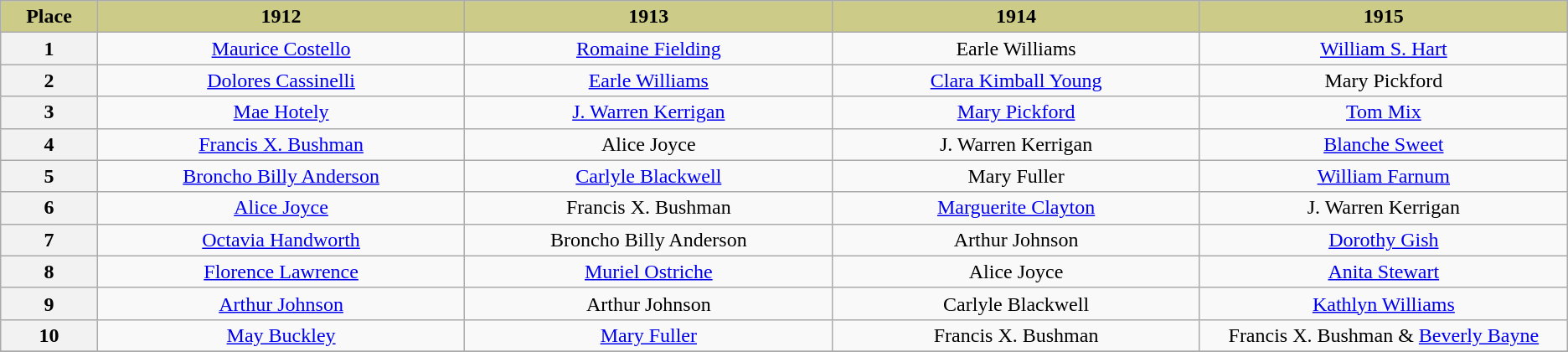<table class="wikitable" style="text-align:center">
<tr>
<th scope="col" style="background:#CC8" width="5%">Place</th>
<th scope="col" style="background:#CC8" width="19%">1912</th>
<th scope="col" style="background:#CC8" width="19%">1913</th>
<th scope="col" style="background:#CC8" width="19%">1914</th>
<th scope="col" style="background:#CC8" width="19%">1915</th>
</tr>
<tr>
<th scope="row">1</th>
<td><a href='#'>Maurice Costello</a></td>
<td><a href='#'>Romaine Fielding</a></td>
<td>Earle Williams</td>
<td><a href='#'>William S. Hart</a></td>
</tr>
<tr>
<th scope="row">2</th>
<td><a href='#'>Dolores Cassinelli</a></td>
<td><a href='#'>Earle Williams</a></td>
<td><a href='#'>Clara Kimball Young</a></td>
<td>Mary Pickford</td>
</tr>
<tr>
<th scope="row">3</th>
<td><a href='#'>Mae Hotely</a></td>
<td><a href='#'>J. Warren Kerrigan</a></td>
<td><a href='#'>Mary Pickford</a></td>
<td><a href='#'>Tom Mix</a></td>
</tr>
<tr>
<th scope="row">4</th>
<td><a href='#'>Francis X. Bushman</a></td>
<td>Alice Joyce</td>
<td>J. Warren Kerrigan</td>
<td><a href='#'>Blanche Sweet</a></td>
</tr>
<tr>
<th scope="row">5</th>
<td><a href='#'>Broncho Billy Anderson</a></td>
<td><a href='#'>Carlyle Blackwell</a></td>
<td>Mary Fuller</td>
<td><a href='#'>William Farnum</a></td>
</tr>
<tr>
<th scope="row">6</th>
<td><a href='#'>Alice Joyce</a></td>
<td>Francis X. Bushman</td>
<td><a href='#'>Marguerite Clayton</a></td>
<td>J. Warren Kerrigan</td>
</tr>
<tr>
<th scope="row">7</th>
<td><a href='#'>Octavia Handworth</a></td>
<td>Broncho Billy Anderson</td>
<td>Arthur Johnson</td>
<td><a href='#'>Dorothy Gish</a></td>
</tr>
<tr>
<th scope="row">8</th>
<td><a href='#'>Florence Lawrence</a></td>
<td><a href='#'>Muriel Ostriche</a></td>
<td>Alice Joyce</td>
<td><a href='#'>Anita Stewart</a></td>
</tr>
<tr>
<th scope="row">9</th>
<td><a href='#'>Arthur Johnson</a></td>
<td>Arthur Johnson</td>
<td>Carlyle Blackwell</td>
<td><a href='#'>Kathlyn Williams</a></td>
</tr>
<tr>
<th scope="row">10</th>
<td><a href='#'>May Buckley</a></td>
<td><a href='#'>Mary Fuller</a></td>
<td>Francis X. Bushman</td>
<td>Francis X. Bushman & <a href='#'>Beverly Bayne</a></td>
</tr>
<tr>
</tr>
</table>
